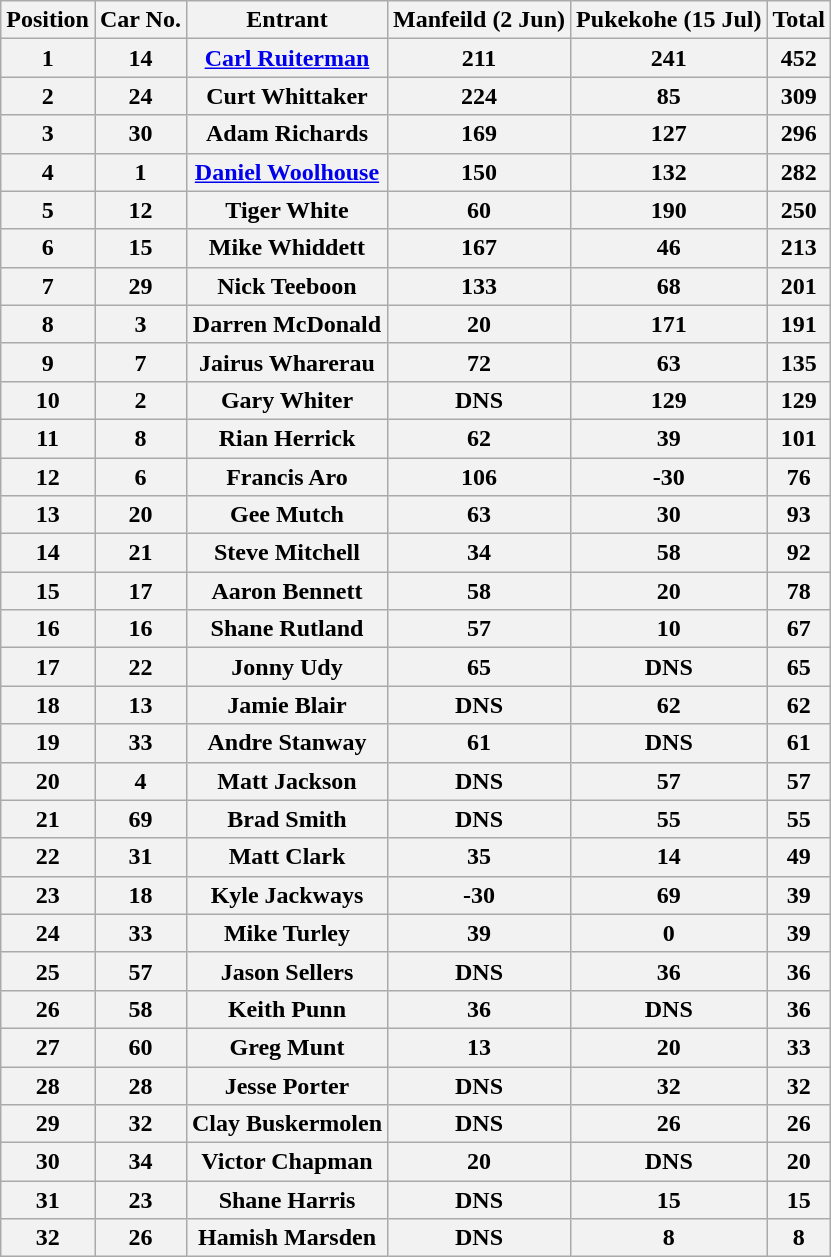<table class="wikitable" border="1">
<tr>
<th>Position</th>
<th>Car No.</th>
<th>Entrant</th>
<th>Manfeild (2 Jun)</th>
<th>Pukekohe (15 Jul)</th>
<th>Total</th>
</tr>
<tr>
<th>1</th>
<th>14</th>
<th><a href='#'>Carl Ruiterman</a></th>
<th>211</th>
<th>241</th>
<th>452</th>
</tr>
<tr>
<th>2</th>
<th>24</th>
<th>Curt Whittaker</th>
<th>224</th>
<th>85</th>
<th>309</th>
</tr>
<tr>
<th>3</th>
<th>30</th>
<th>Adam Richards</th>
<th>169</th>
<th>127</th>
<th>296</th>
</tr>
<tr>
<th>4</th>
<th>1</th>
<th><a href='#'>Daniel Woolhouse</a></th>
<th>150</th>
<th>132</th>
<th>282</th>
</tr>
<tr>
<th>5</th>
<th>12</th>
<th>Tiger White</th>
<th>60</th>
<th>190</th>
<th>250</th>
</tr>
<tr>
<th>6</th>
<th>15</th>
<th>Mike Whiddett</th>
<th>167</th>
<th>46</th>
<th>213</th>
</tr>
<tr>
<th>7</th>
<th>29</th>
<th>Nick Teeboon</th>
<th>133</th>
<th>68</th>
<th>201</th>
</tr>
<tr>
<th>8</th>
<th>3</th>
<th>Darren McDonald</th>
<th>20</th>
<th>171</th>
<th>191</th>
</tr>
<tr>
<th>9</th>
<th>7</th>
<th>Jairus Wharerau</th>
<th>72</th>
<th>63</th>
<th>135</th>
</tr>
<tr>
<th>10</th>
<th>2</th>
<th>Gary Whiter</th>
<th>DNS</th>
<th>129</th>
<th>129</th>
</tr>
<tr>
<th>11</th>
<th>8</th>
<th>Rian Herrick</th>
<th>62</th>
<th>39</th>
<th>101</th>
</tr>
<tr>
<th>12</th>
<th>6</th>
<th>Francis Aro</th>
<th>106</th>
<th>-30</th>
<th>76</th>
</tr>
<tr>
<th>13</th>
<th>20</th>
<th>Gee Mutch</th>
<th>63</th>
<th>30</th>
<th>93</th>
</tr>
<tr>
<th>14</th>
<th>21</th>
<th>Steve Mitchell</th>
<th>34</th>
<th>58</th>
<th>92</th>
</tr>
<tr>
<th>15</th>
<th>17</th>
<th>Aaron Bennett</th>
<th>58</th>
<th>20</th>
<th>78</th>
</tr>
<tr>
<th>16</th>
<th>16</th>
<th>Shane Rutland</th>
<th>57</th>
<th>10</th>
<th>67</th>
</tr>
<tr>
<th>17</th>
<th>22</th>
<th>Jonny Udy</th>
<th>65</th>
<th>DNS</th>
<th>65</th>
</tr>
<tr>
<th>18</th>
<th>13</th>
<th>Jamie Blair</th>
<th>DNS</th>
<th>62</th>
<th>62</th>
</tr>
<tr>
<th>19</th>
<th>33</th>
<th>Andre Stanway</th>
<th>61</th>
<th>DNS</th>
<th>61</th>
</tr>
<tr>
<th>20</th>
<th>4</th>
<th>Matt Jackson</th>
<th>DNS</th>
<th>57</th>
<th>57</th>
</tr>
<tr>
<th>21</th>
<th>69</th>
<th>Brad Smith</th>
<th>DNS</th>
<th>55</th>
<th>55</th>
</tr>
<tr>
<th>22</th>
<th>31</th>
<th>Matt Clark</th>
<th>35</th>
<th>14</th>
<th>49</th>
</tr>
<tr>
<th>23</th>
<th>18</th>
<th>Kyle Jackways</th>
<th>-30</th>
<th>69</th>
<th>39</th>
</tr>
<tr>
<th>24</th>
<th>33</th>
<th>Mike Turley</th>
<th>39</th>
<th>0</th>
<th>39</th>
</tr>
<tr>
<th>25</th>
<th>57</th>
<th>Jason Sellers</th>
<th>DNS</th>
<th>36</th>
<th>36</th>
</tr>
<tr>
<th>26</th>
<th>58</th>
<th>Keith Punn</th>
<th>36</th>
<th>DNS</th>
<th>36</th>
</tr>
<tr>
<th>27</th>
<th>60</th>
<th>Greg Munt</th>
<th>13</th>
<th>20</th>
<th>33</th>
</tr>
<tr>
<th>28</th>
<th>28</th>
<th>Jesse Porter</th>
<th>DNS</th>
<th>32</th>
<th>32</th>
</tr>
<tr>
<th>29</th>
<th>32</th>
<th>Clay Buskermolen</th>
<th>DNS</th>
<th>26</th>
<th>26</th>
</tr>
<tr>
<th>30</th>
<th>34</th>
<th>Victor Chapman</th>
<th>20</th>
<th>DNS</th>
<th>20</th>
</tr>
<tr>
<th>31</th>
<th>23</th>
<th>Shane Harris</th>
<th>DNS</th>
<th>15</th>
<th>15</th>
</tr>
<tr>
<th>32</th>
<th>26</th>
<th>Hamish Marsden</th>
<th>DNS</th>
<th>8</th>
<th>8</th>
</tr>
</table>
